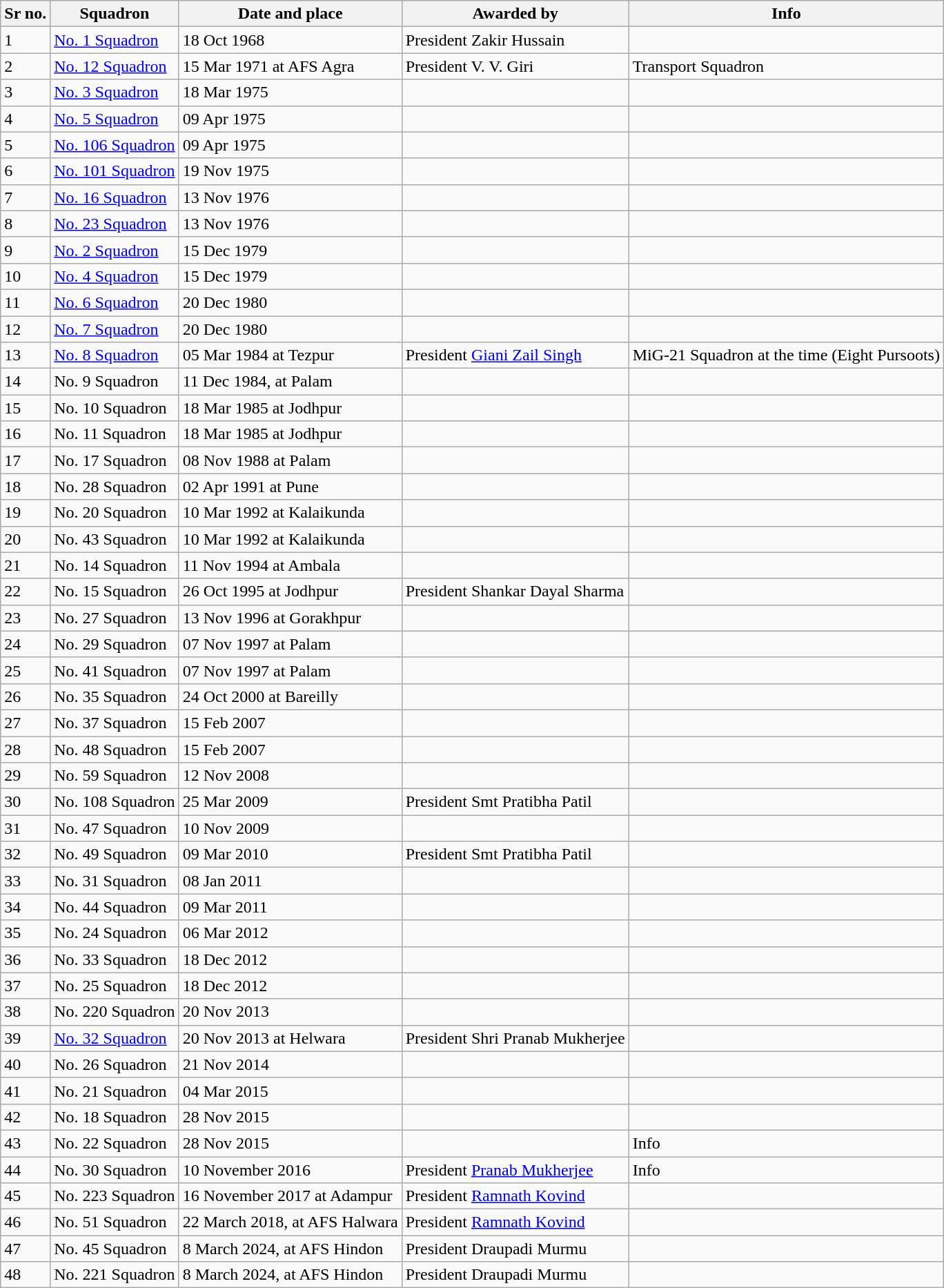<table class=wikitable>
<tr>
<th>Sr no.</th>
<th>Squadron</th>
<th>Date and place</th>
<th>Awarded by</th>
<th>Info</th>
</tr>
<tr>
<td>1</td>
<td><a href='#'>No. 1 Squadron</a></td>
<td>18 Oct 1968</td>
<td>President Zakir Hussain</td>
<td></td>
</tr>
<tr>
<td>2</td>
<td><a href='#'>No. 12 Squadron</a></td>
<td>15 Mar 1971 at AFS Agra</td>
<td>President V. V. Giri</td>
<td>Transport Squadron</td>
</tr>
<tr>
<td>3</td>
<td><a href='#'>No. 3 Squadron</a></td>
<td>18 Mar 1975</td>
<td></td>
<td></td>
</tr>
<tr>
<td>4</td>
<td><a href='#'>No. 5 Squadron</a></td>
<td>09 Apr 1975</td>
<td></td>
<td></td>
</tr>
<tr>
<td>5</td>
<td><a href='#'>No. 106 Squadron</a></td>
<td>09 Apr 1975</td>
<td></td>
<td></td>
</tr>
<tr>
<td>6</td>
<td><a href='#'>No. 101 Squadron</a></td>
<td>19 Nov 1975</td>
<td></td>
<td></td>
</tr>
<tr>
<td>7</td>
<td><a href='#'>No. 16 Squadron</a></td>
<td>13 Nov 1976</td>
<td></td>
<td></td>
</tr>
<tr>
<td>8</td>
<td><a href='#'>No. 23 Squadron</a></td>
<td>13 Nov 1976</td>
<td></td>
<td></td>
</tr>
<tr>
<td>9</td>
<td><a href='#'>No. 2 Squadron</a></td>
<td>15 Dec 1979</td>
<td></td>
<td></td>
</tr>
<tr>
<td>10</td>
<td><a href='#'>No. 4 Squadron</a></td>
<td>15 Dec 1979</td>
<td></td>
<td></td>
</tr>
<tr>
<td>11</td>
<td><a href='#'>No. 6 Squadron</a></td>
<td>20 Dec 1980</td>
<td></td>
<td></td>
</tr>
<tr>
<td>12</td>
<td><a href='#'>No. 7 Squadron</a></td>
<td>20 Dec 1980</td>
<td></td>
<td></td>
</tr>
<tr>
<td>13</td>
<td><a href='#'>No. 8 Squadron</a></td>
<td>05 Mar 1984 at Tezpur</td>
<td>President <a href='#'>Giani Zail Singh</a></td>
<td>MiG-21 Squadron at the time (Eight Pursoots)</td>
</tr>
<tr>
<td>14</td>
<td>No. 9 Squadron</td>
<td>11 Dec 1984, at Palam</td>
<td></td>
<td></td>
</tr>
<tr>
<td>15</td>
<td>No. 10 Squadron</td>
<td>18 Mar 1985 at Jodhpur</td>
<td></td>
<td></td>
</tr>
<tr>
<td>16</td>
<td>No. 11 Squadron</td>
<td>18 Mar 1985 at Jodhpur</td>
<td></td>
<td></td>
</tr>
<tr>
<td>17</td>
<td>No. 17 Squadron</td>
<td>08 Nov 1988 at Palam</td>
<td></td>
<td></td>
</tr>
<tr>
<td>18</td>
<td>No. 28 Squadron</td>
<td>02 Apr 1991 at Pune</td>
<td></td>
<td></td>
</tr>
<tr>
<td>19</td>
<td>No. 20 Squadron</td>
<td>10 Mar 1992 at Kalaikunda</td>
<td></td>
<td></td>
</tr>
<tr>
<td>20</td>
<td>No. 43 Squadron</td>
<td>10 Mar 1992 at Kalaikunda</td>
<td></td>
<td></td>
</tr>
<tr>
<td>21</td>
<td>No. 14 Squadron</td>
<td>11 Nov 1994 at Ambala</td>
<td></td>
<td></td>
</tr>
<tr>
<td>22</td>
<td>No. 15 Squadron</td>
<td>26 Oct 1995 at Jodhpur</td>
<td>President Shankar Dayal Sharma</td>
<td></td>
</tr>
<tr>
<td>23</td>
<td>No. 27 Squadron</td>
<td>13 Nov 1996 at Gorakhpur</td>
<td></td>
<td></td>
</tr>
<tr>
<td>24</td>
<td>No. 29 Squadron</td>
<td>07 Nov 1997 at Palam</td>
<td></td>
<td></td>
</tr>
<tr>
<td>25</td>
<td>No. 41 Squadron</td>
<td>07 Nov 1997 at Palam</td>
<td></td>
<td></td>
</tr>
<tr>
<td>26</td>
<td>No. 35 Squadron</td>
<td>24 Oct 2000 at Bareilly</td>
<td></td>
<td></td>
</tr>
<tr>
<td>27</td>
<td>No. 37 Squadron</td>
<td>15 Feb 2007</td>
<td></td>
<td></td>
</tr>
<tr>
<td>28</td>
<td>No. 48 Squadron</td>
<td>15 Feb 2007</td>
<td></td>
<td></td>
</tr>
<tr>
<td>29</td>
<td>No. 59 Squadron</td>
<td>12 Nov 2008</td>
<td></td>
<td></td>
</tr>
<tr>
<td>30</td>
<td>No. 108 Squadron</td>
<td>25 Mar 2009</td>
<td>President Smt Pratibha Patil</td>
<td></td>
</tr>
<tr>
<td>31</td>
<td>No. 47 Squadron</td>
<td>10 Nov 2009</td>
<td></td>
<td></td>
</tr>
<tr>
<td>32</td>
<td>No. 49 Squadron</td>
<td>09 Mar 2010</td>
<td>President Smt Pratibha Patil</td>
<td></td>
</tr>
<tr>
<td>33</td>
<td>No. 31 Squadron</td>
<td>08 Jan 2011</td>
<td></td>
<td></td>
</tr>
<tr>
<td>34</td>
<td>No. 44 Squadron</td>
<td>09 Mar 2011</td>
<td></td>
<td></td>
</tr>
<tr>
<td>35</td>
<td>No. 24 Squadron</td>
<td>06 Mar 2012</td>
<td></td>
<td></td>
</tr>
<tr>
<td>36</td>
<td>No. 33 Squadron</td>
<td>18 Dec 2012</td>
<td></td>
<td></td>
</tr>
<tr>
<td>37</td>
<td>No. 25 Squadron</td>
<td>18 Dec 2012</td>
<td></td>
<td></td>
</tr>
<tr>
<td>38</td>
<td>No. 220 Squadron</td>
<td>20 Nov 2013</td>
<td></td>
<td></td>
</tr>
<tr>
<td>39</td>
<td><a href='#'>No. 32 Squadron</a></td>
<td>20 Nov 2013 at Helwara</td>
<td>President Shri Pranab Mukherjee</td>
<td></td>
</tr>
<tr>
<td>40</td>
<td>No. 26 Squadron</td>
<td>21 Nov 2014</td>
<td></td>
<td></td>
</tr>
<tr>
<td>41</td>
<td>No. 21 Squadron</td>
<td>04 Mar 2015</td>
<td></td>
<td></td>
</tr>
<tr>
<td>42</td>
<td>No. 18 Squadron</td>
<td>28 Nov 2015</td>
<td></td>
<td></td>
</tr>
<tr>
<td>43</td>
<td>No. 22 Squadron</td>
<td>28 Nov 2015</td>
<td></td>
<td>Info</td>
</tr>
<tr>
<td>44</td>
<td>No. 30 Squadron</td>
<td>10 November 2016</td>
<td>President <a href='#'>Pranab Mukherjee</a></td>
<td>Info</td>
</tr>
<tr>
<td>45</td>
<td>No. 223 Squadron</td>
<td>16 November 2017 at Adampur</td>
<td>President <a href='#'>Ramnath Kovind</a></td>
<td></td>
</tr>
<tr>
<td>46</td>
<td>No. 51 Squadron</td>
<td>22 March 2018, at AFS Halwara</td>
<td>President <a href='#'>Ramnath Kovind</a></td>
<td></td>
</tr>
<tr>
<td>47</td>
<td>No. 45 Squadron</td>
<td>8 March 2024, at AFS Hindon</td>
<td>President Draupadi Murmu</td>
<td></td>
</tr>
<tr>
<td>48</td>
<td>No. 221 Squadron</td>
<td>8 March 2024, at AFS Hindon</td>
<td>President Draupadi Murmu</td>
<td></td>
</tr>
</table>
